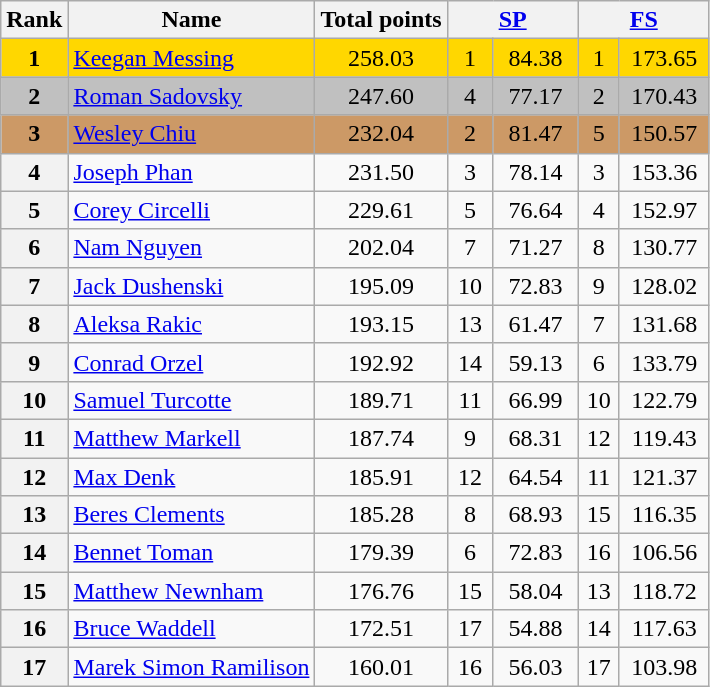<table class="wikitable sortable">
<tr>
<th>Rank</th>
<th>Name</th>
<th>Total points</th>
<th colspan="2" width="80px"><a href='#'>SP</a></th>
<th colspan="2" width="80px"><a href='#'>FS</a></th>
</tr>
<tr bgcolor="gold">
<td align="center"><strong>1</strong></td>
<td><a href='#'>Keegan Messing</a></td>
<td align="center">258.03</td>
<td align="center">1</td>
<td align="center">84.38</td>
<td align="center">1</td>
<td align="center">173.65</td>
</tr>
<tr bgcolor="silver">
<td align="center"><strong>2</strong></td>
<td><a href='#'>Roman Sadovsky</a></td>
<td align="center">247.60</td>
<td align="center">4</td>
<td align="center">77.17</td>
<td align="center">2</td>
<td align="center">170.43</td>
</tr>
<tr bgcolor="cc9966">
<td align="center"><strong>3</strong></td>
<td><a href='#'>Wesley Chiu</a></td>
<td align="center">232.04</td>
<td align="center">2</td>
<td align="center">81.47</td>
<td align="center">5</td>
<td align="center">150.57</td>
</tr>
<tr>
<th>4</th>
<td><a href='#'>Joseph Phan</a></td>
<td align="center">231.50</td>
<td align="center">3</td>
<td align="center">78.14</td>
<td align="center">3</td>
<td align="center">153.36</td>
</tr>
<tr>
<th>5</th>
<td><a href='#'>Corey Circelli</a></td>
<td align="center">229.61</td>
<td align="center">5</td>
<td align="center">76.64</td>
<td align="center">4</td>
<td align="center">152.97</td>
</tr>
<tr>
<th>6</th>
<td><a href='#'>Nam Nguyen</a></td>
<td align="center">202.04</td>
<td align="center">7</td>
<td align="center">71.27</td>
<td align="center">8</td>
<td align="center">130.77</td>
</tr>
<tr>
<th>7</th>
<td><a href='#'>Jack Dushenski</a></td>
<td align="center">195.09</td>
<td align="center">10</td>
<td align="center">72.83</td>
<td align="center">9</td>
<td align="center">128.02</td>
</tr>
<tr>
<th>8</th>
<td><a href='#'>Aleksa Rakic</a></td>
<td align="center">193.15</td>
<td align="center">13</td>
<td align="center">61.47</td>
<td align="center">7</td>
<td align="center">131.68</td>
</tr>
<tr>
<th>9</th>
<td><a href='#'>Conrad Orzel</a></td>
<td align="center">192.92</td>
<td align="center">14</td>
<td align="center">59.13</td>
<td align="center">6</td>
<td align="center">133.79</td>
</tr>
<tr>
<th>10</th>
<td><a href='#'>Samuel Turcotte</a></td>
<td align="center">189.71</td>
<td align="center">11</td>
<td align="center">66.99</td>
<td align="center">10</td>
<td align="center">122.79</td>
</tr>
<tr>
<th>11</th>
<td><a href='#'>Matthew Markell</a></td>
<td align="center">187.74</td>
<td align="center">9</td>
<td align="center">68.31</td>
<td align="center">12</td>
<td align="center">119.43</td>
</tr>
<tr>
<th>12</th>
<td><a href='#'>Max Denk</a></td>
<td align="center">185.91</td>
<td align="center">12</td>
<td align="center">64.54</td>
<td align="center">11</td>
<td align="center">121.37</td>
</tr>
<tr>
<th>13</th>
<td><a href='#'>Beres Clements</a></td>
<td align="center">185.28</td>
<td align="center">8</td>
<td align="center">68.93</td>
<td align="center">15</td>
<td align="center">116.35</td>
</tr>
<tr>
<th>14</th>
<td><a href='#'>Bennet Toman</a></td>
<td align="center">179.39</td>
<td align="center">6</td>
<td align="center">72.83</td>
<td align="center">16</td>
<td align="center">106.56</td>
</tr>
<tr>
<th>15</th>
<td><a href='#'>Matthew Newnham</a></td>
<td align="center">176.76</td>
<td align="center">15</td>
<td align="center">58.04</td>
<td align="center">13</td>
<td align="center">118.72</td>
</tr>
<tr>
<th>16</th>
<td><a href='#'>Bruce Waddell</a></td>
<td align="center">172.51</td>
<td align="center">17</td>
<td align="center">54.88</td>
<td align="center">14</td>
<td align="center">117.63</td>
</tr>
<tr>
<th>17</th>
<td><a href='#'>Marek Simon Ramilison</a></td>
<td align="center">160.01</td>
<td align="center">16</td>
<td align="center">56.03</td>
<td align="center">17</td>
<td align="center">103.98</td>
</tr>
</table>
